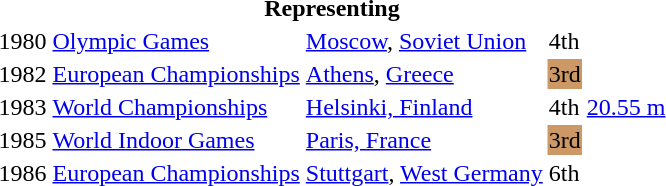<table>
<tr>
<th colspan="5">Representing </th>
</tr>
<tr>
<td>1980</td>
<td><a href='#'>Olympic Games</a></td>
<td><a href='#'>Moscow</a>, <a href='#'>Soviet Union</a></td>
<td>4th</td>
<td></td>
</tr>
<tr>
<td>1982</td>
<td><a href='#'>European Championships</a></td>
<td><a href='#'>Athens</a>, <a href='#'>Greece</a></td>
<td bgcolor="cc9966" align="center">3rd</td>
<td></td>
</tr>
<tr>
<td>1983</td>
<td><a href='#'>World Championships</a></td>
<td><a href='#'>Helsinki, Finland</a></td>
<td>4th</td>
<td><a href='#'>20.55 m</a></td>
</tr>
<tr>
<td>1985</td>
<td><a href='#'>World Indoor Games</a></td>
<td><a href='#'>Paris, France</a></td>
<td bgcolor="cc9966">3rd</td>
<td></td>
</tr>
<tr>
<td>1986</td>
<td><a href='#'>European Championships</a></td>
<td><a href='#'>Stuttgart</a>, <a href='#'>West Germany</a></td>
<td>6th</td>
<td></td>
</tr>
</table>
